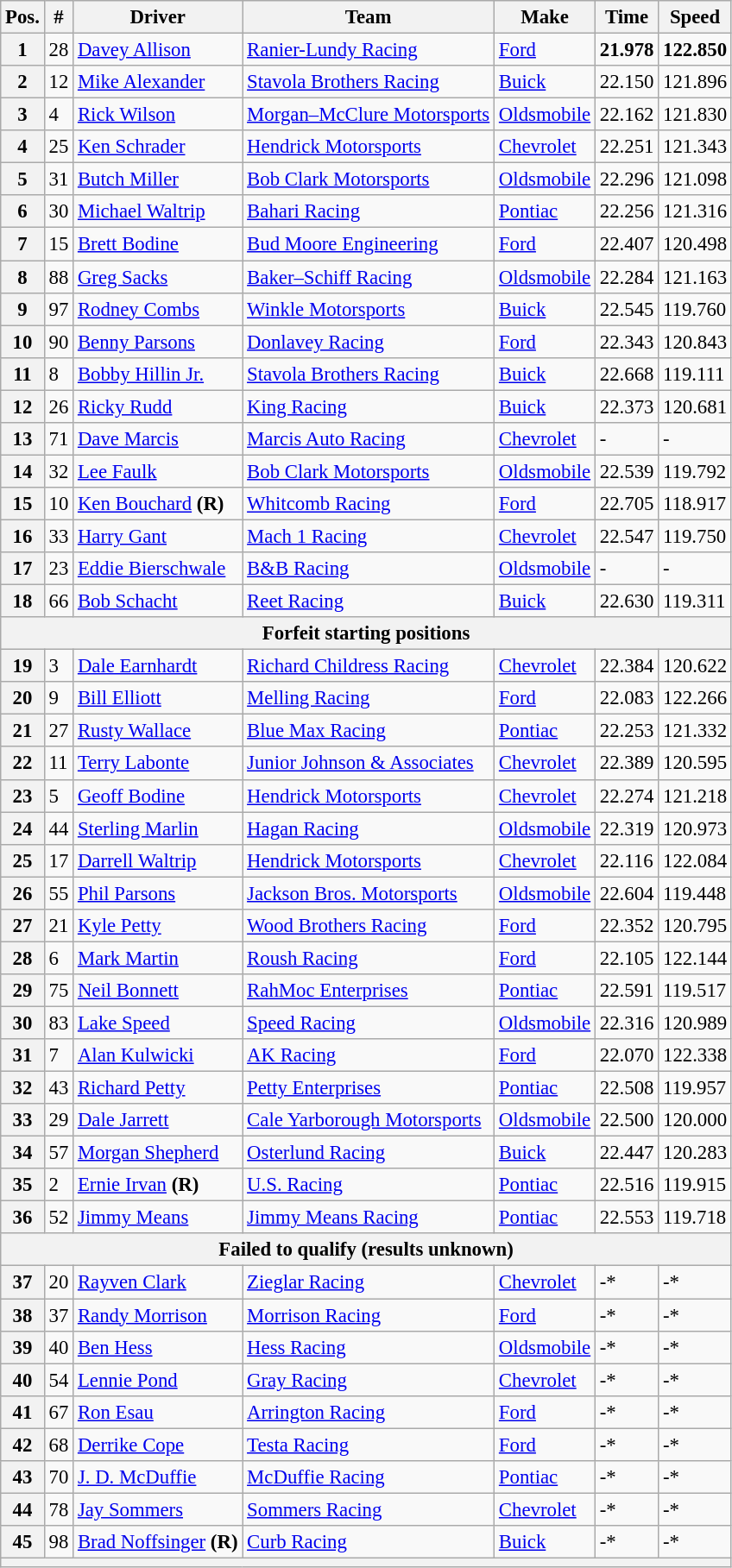<table class="wikitable" style="font-size:95%">
<tr>
<th>Pos.</th>
<th>#</th>
<th>Driver</th>
<th>Team</th>
<th>Make</th>
<th>Time</th>
<th>Speed</th>
</tr>
<tr>
<th>1</th>
<td>28</td>
<td><a href='#'>Davey Allison</a></td>
<td><a href='#'>Ranier-Lundy Racing</a></td>
<td><a href='#'>Ford</a></td>
<td><strong>21.978</strong></td>
<td><strong>122.850</strong></td>
</tr>
<tr>
<th>2</th>
<td>12</td>
<td><a href='#'>Mike Alexander</a></td>
<td><a href='#'>Stavola Brothers Racing</a></td>
<td><a href='#'>Buick</a></td>
<td>22.150</td>
<td>121.896</td>
</tr>
<tr>
<th>3</th>
<td>4</td>
<td><a href='#'>Rick Wilson</a></td>
<td><a href='#'>Morgan–McClure Motorsports</a></td>
<td><a href='#'>Oldsmobile</a></td>
<td>22.162</td>
<td>121.830</td>
</tr>
<tr>
<th>4</th>
<td>25</td>
<td><a href='#'>Ken Schrader</a></td>
<td><a href='#'>Hendrick Motorsports</a></td>
<td><a href='#'>Chevrolet</a></td>
<td>22.251</td>
<td>121.343</td>
</tr>
<tr>
<th>5</th>
<td>31</td>
<td><a href='#'>Butch Miller</a></td>
<td><a href='#'>Bob Clark Motorsports</a></td>
<td><a href='#'>Oldsmobile</a></td>
<td>22.296</td>
<td>121.098</td>
</tr>
<tr>
<th>6</th>
<td>30</td>
<td><a href='#'>Michael Waltrip</a></td>
<td><a href='#'>Bahari Racing</a></td>
<td><a href='#'>Pontiac</a></td>
<td>22.256</td>
<td>121.316</td>
</tr>
<tr>
<th>7</th>
<td>15</td>
<td><a href='#'>Brett Bodine</a></td>
<td><a href='#'>Bud Moore Engineering</a></td>
<td><a href='#'>Ford</a></td>
<td>22.407</td>
<td>120.498</td>
</tr>
<tr>
<th>8</th>
<td>88</td>
<td><a href='#'>Greg Sacks</a></td>
<td><a href='#'>Baker–Schiff Racing</a></td>
<td><a href='#'>Oldsmobile</a></td>
<td>22.284</td>
<td>121.163</td>
</tr>
<tr>
<th>9</th>
<td>97</td>
<td><a href='#'>Rodney Combs</a></td>
<td><a href='#'>Winkle Motorsports</a></td>
<td><a href='#'>Buick</a></td>
<td>22.545</td>
<td>119.760</td>
</tr>
<tr>
<th>10</th>
<td>90</td>
<td><a href='#'>Benny Parsons</a></td>
<td><a href='#'>Donlavey Racing</a></td>
<td><a href='#'>Ford</a></td>
<td>22.343</td>
<td>120.843</td>
</tr>
<tr>
<th>11</th>
<td>8</td>
<td><a href='#'>Bobby Hillin Jr.</a></td>
<td><a href='#'>Stavola Brothers Racing</a></td>
<td><a href='#'>Buick</a></td>
<td>22.668</td>
<td>119.111</td>
</tr>
<tr>
<th>12</th>
<td>26</td>
<td><a href='#'>Ricky Rudd</a></td>
<td><a href='#'>King Racing</a></td>
<td><a href='#'>Buick</a></td>
<td>22.373</td>
<td>120.681</td>
</tr>
<tr>
<th>13</th>
<td>71</td>
<td><a href='#'>Dave Marcis</a></td>
<td><a href='#'>Marcis Auto Racing</a></td>
<td><a href='#'>Chevrolet</a></td>
<td>-</td>
<td>-</td>
</tr>
<tr>
<th>14</th>
<td>32</td>
<td><a href='#'>Lee Faulk</a></td>
<td><a href='#'>Bob Clark Motorsports</a></td>
<td><a href='#'>Oldsmobile</a></td>
<td>22.539</td>
<td>119.792</td>
</tr>
<tr>
<th>15</th>
<td>10</td>
<td><a href='#'>Ken Bouchard</a> <strong>(R)</strong></td>
<td><a href='#'>Whitcomb Racing</a></td>
<td><a href='#'>Ford</a></td>
<td>22.705</td>
<td>118.917</td>
</tr>
<tr>
<th>16</th>
<td>33</td>
<td><a href='#'>Harry Gant</a></td>
<td><a href='#'>Mach 1 Racing</a></td>
<td><a href='#'>Chevrolet</a></td>
<td>22.547</td>
<td>119.750</td>
</tr>
<tr>
<th>17</th>
<td>23</td>
<td><a href='#'>Eddie Bierschwale</a></td>
<td><a href='#'>B&B Racing</a></td>
<td><a href='#'>Oldsmobile</a></td>
<td>-</td>
<td>-</td>
</tr>
<tr>
<th>18</th>
<td>66</td>
<td><a href='#'>Bob Schacht</a></td>
<td><a href='#'>Reet Racing</a></td>
<td><a href='#'>Buick</a></td>
<td>22.630</td>
<td>119.311</td>
</tr>
<tr>
<th colspan="7">Forfeit starting positions</th>
</tr>
<tr>
<th>19</th>
<td>3</td>
<td><a href='#'>Dale Earnhardt</a></td>
<td><a href='#'>Richard Childress Racing</a></td>
<td><a href='#'>Chevrolet</a></td>
<td>22.384</td>
<td>120.622</td>
</tr>
<tr>
<th>20</th>
<td>9</td>
<td><a href='#'>Bill Elliott</a></td>
<td><a href='#'>Melling Racing</a></td>
<td><a href='#'>Ford</a></td>
<td>22.083</td>
<td>122.266</td>
</tr>
<tr>
<th>21</th>
<td>27</td>
<td><a href='#'>Rusty Wallace</a></td>
<td><a href='#'>Blue Max Racing</a></td>
<td><a href='#'>Pontiac</a></td>
<td>22.253</td>
<td>121.332</td>
</tr>
<tr>
<th>22</th>
<td>11</td>
<td><a href='#'>Terry Labonte</a></td>
<td><a href='#'>Junior Johnson & Associates</a></td>
<td><a href='#'>Chevrolet</a></td>
<td>22.389</td>
<td>120.595</td>
</tr>
<tr>
<th>23</th>
<td>5</td>
<td><a href='#'>Geoff Bodine</a></td>
<td><a href='#'>Hendrick Motorsports</a></td>
<td><a href='#'>Chevrolet</a></td>
<td>22.274</td>
<td>121.218</td>
</tr>
<tr>
<th>24</th>
<td>44</td>
<td><a href='#'>Sterling Marlin</a></td>
<td><a href='#'>Hagan Racing</a></td>
<td><a href='#'>Oldsmobile</a></td>
<td>22.319</td>
<td>120.973</td>
</tr>
<tr>
<th>25</th>
<td>17</td>
<td><a href='#'>Darrell Waltrip</a></td>
<td><a href='#'>Hendrick Motorsports</a></td>
<td><a href='#'>Chevrolet</a></td>
<td>22.116</td>
<td>122.084</td>
</tr>
<tr>
<th>26</th>
<td>55</td>
<td><a href='#'>Phil Parsons</a></td>
<td><a href='#'>Jackson Bros. Motorsports</a></td>
<td><a href='#'>Oldsmobile</a></td>
<td>22.604</td>
<td>119.448</td>
</tr>
<tr>
<th>27</th>
<td>21</td>
<td><a href='#'>Kyle Petty</a></td>
<td><a href='#'>Wood Brothers Racing</a></td>
<td><a href='#'>Ford</a></td>
<td>22.352</td>
<td>120.795</td>
</tr>
<tr>
<th>28</th>
<td>6</td>
<td><a href='#'>Mark Martin</a></td>
<td><a href='#'>Roush Racing</a></td>
<td><a href='#'>Ford</a></td>
<td>22.105</td>
<td>122.144</td>
</tr>
<tr>
<th>29</th>
<td>75</td>
<td><a href='#'>Neil Bonnett</a></td>
<td><a href='#'>RahMoc Enterprises</a></td>
<td><a href='#'>Pontiac</a></td>
<td>22.591</td>
<td>119.517</td>
</tr>
<tr>
<th>30</th>
<td>83</td>
<td><a href='#'>Lake Speed</a></td>
<td><a href='#'>Speed Racing</a></td>
<td><a href='#'>Oldsmobile</a></td>
<td>22.316</td>
<td>120.989</td>
</tr>
<tr>
<th>31</th>
<td>7</td>
<td><a href='#'>Alan Kulwicki</a></td>
<td><a href='#'>AK Racing</a></td>
<td><a href='#'>Ford</a></td>
<td>22.070</td>
<td>122.338</td>
</tr>
<tr>
<th>32</th>
<td>43</td>
<td><a href='#'>Richard Petty</a></td>
<td><a href='#'>Petty Enterprises</a></td>
<td><a href='#'>Pontiac</a></td>
<td>22.508</td>
<td>119.957</td>
</tr>
<tr>
<th>33</th>
<td>29</td>
<td><a href='#'>Dale Jarrett</a></td>
<td><a href='#'>Cale Yarborough Motorsports</a></td>
<td><a href='#'>Oldsmobile</a></td>
<td>22.500</td>
<td>120.000</td>
</tr>
<tr>
<th>34</th>
<td>57</td>
<td><a href='#'>Morgan Shepherd</a></td>
<td><a href='#'>Osterlund Racing</a></td>
<td><a href='#'>Buick</a></td>
<td>22.447</td>
<td>120.283</td>
</tr>
<tr>
<th>35</th>
<td>2</td>
<td><a href='#'>Ernie Irvan</a> <strong>(R)</strong></td>
<td><a href='#'>U.S. Racing</a></td>
<td><a href='#'>Pontiac</a></td>
<td>22.516</td>
<td>119.915</td>
</tr>
<tr>
<th>36</th>
<td>52</td>
<td><a href='#'>Jimmy Means</a></td>
<td><a href='#'>Jimmy Means Racing</a></td>
<td><a href='#'>Pontiac</a></td>
<td>22.553</td>
<td>119.718</td>
</tr>
<tr>
<th colspan="7">Failed to qualify (results unknown)</th>
</tr>
<tr>
<th>37</th>
<td>20</td>
<td><a href='#'>Rayven Clark</a></td>
<td><a href='#'>Zieglar Racing</a></td>
<td><a href='#'>Chevrolet</a></td>
<td>-*</td>
<td>-*</td>
</tr>
<tr>
<th>38</th>
<td>37</td>
<td><a href='#'>Randy Morrison</a></td>
<td><a href='#'>Morrison Racing</a></td>
<td><a href='#'>Ford</a></td>
<td>-*</td>
<td>-*</td>
</tr>
<tr>
<th>39</th>
<td>40</td>
<td><a href='#'>Ben Hess</a></td>
<td><a href='#'>Hess Racing</a></td>
<td><a href='#'>Oldsmobile</a></td>
<td>-*</td>
<td>-*</td>
</tr>
<tr>
<th>40</th>
<td>54</td>
<td><a href='#'>Lennie Pond</a></td>
<td><a href='#'>Gray Racing</a></td>
<td><a href='#'>Chevrolet</a></td>
<td>-*</td>
<td>-*</td>
</tr>
<tr>
<th>41</th>
<td>67</td>
<td><a href='#'>Ron Esau</a></td>
<td><a href='#'>Arrington Racing</a></td>
<td><a href='#'>Ford</a></td>
<td>-*</td>
<td>-*</td>
</tr>
<tr>
<th>42</th>
<td>68</td>
<td><a href='#'>Derrike Cope</a></td>
<td><a href='#'>Testa Racing</a></td>
<td><a href='#'>Ford</a></td>
<td>-*</td>
<td>-*</td>
</tr>
<tr>
<th>43</th>
<td>70</td>
<td><a href='#'>J. D. McDuffie</a></td>
<td><a href='#'>McDuffie Racing</a></td>
<td><a href='#'>Pontiac</a></td>
<td>-*</td>
<td>-*</td>
</tr>
<tr>
<th>44</th>
<td>78</td>
<td><a href='#'>Jay Sommers</a></td>
<td><a href='#'>Sommers Racing</a></td>
<td><a href='#'>Chevrolet</a></td>
<td>-*</td>
<td>-*</td>
</tr>
<tr>
<th>45</th>
<td>98</td>
<td><a href='#'>Brad Noffsinger</a> <strong>(R)</strong></td>
<td><a href='#'>Curb Racing</a></td>
<td><a href='#'>Buick</a></td>
<td>-*</td>
<td>-*</td>
</tr>
<tr>
<th colspan="7"></th>
</tr>
</table>
